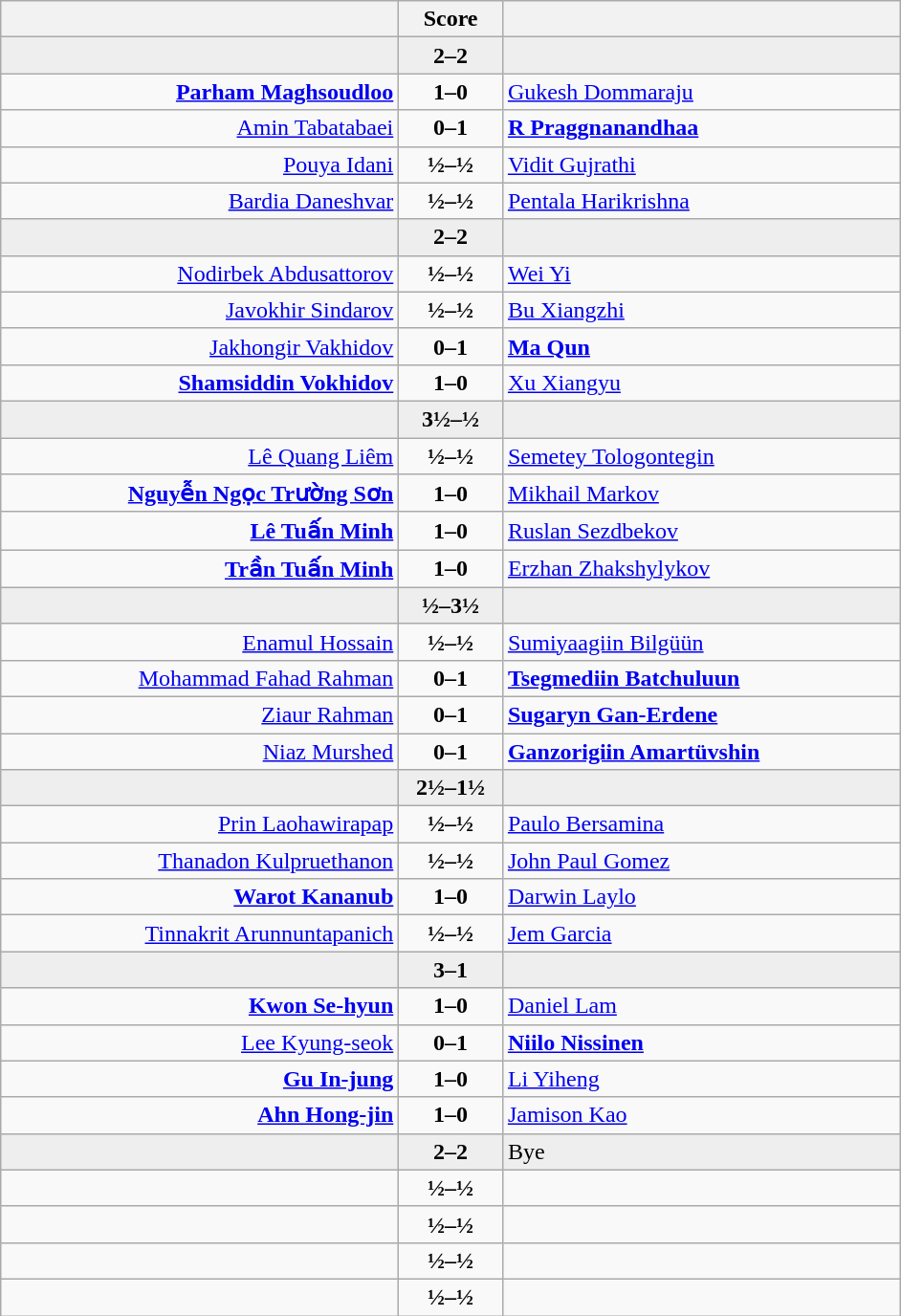<table class="wikitable" style="text-align: center;">
<tr>
<th align="right" width="270"></th>
<th width="65">Score</th>
<th align="left" width="270"></th>
</tr>
<tr style="background:#eeeeee;">
<td align=right></td>
<td align=center><strong>2–2</strong></td>
<td align=left></td>
</tr>
<tr>
<td align=right><strong><a href='#'>Parham Maghsoudloo</a></strong></td>
<td align=center><strong>1–0</strong></td>
<td align=left><a href='#'>Gukesh Dommaraju</a></td>
</tr>
<tr>
<td align=right><a href='#'>Amin Tabatabaei</a></td>
<td align=center><strong>0–1</strong></td>
<td align=left><strong><a href='#'>R Praggnanandhaa</a></strong></td>
</tr>
<tr>
<td align=right><a href='#'>Pouya Idani</a></td>
<td align=center><strong>½–½</strong></td>
<td align=left><a href='#'>Vidit Gujrathi</a></td>
</tr>
<tr>
<td align=right><a href='#'>Bardia Daneshvar</a></td>
<td align=center><strong>½–½</strong></td>
<td align=left><a href='#'>Pentala Harikrishna</a></td>
</tr>
<tr style="background:#eeeeee;">
<td align=right></td>
<td align=center><strong>2–2</strong></td>
<td align=left></td>
</tr>
<tr>
<td align=right><a href='#'>Nodirbek Abdusattorov</a></td>
<td align=center><strong>½–½</strong></td>
<td align=left><a href='#'>Wei Yi</a></td>
</tr>
<tr>
<td align=right><a href='#'>Javokhir Sindarov</a></td>
<td align=center><strong>½–½</strong></td>
<td align=left><a href='#'>Bu Xiangzhi</a></td>
</tr>
<tr>
<td align=right><a href='#'>Jakhongir Vakhidov</a></td>
<td align=center><strong>0–1</strong></td>
<td align=left><strong><a href='#'>Ma Qun</a></strong></td>
</tr>
<tr>
<td align=right><strong><a href='#'>Shamsiddin Vokhidov</a></strong></td>
<td align=center><strong>1–0</strong></td>
<td align=left><a href='#'>Xu Xiangyu</a></td>
</tr>
<tr style="background:#eeeeee;">
<td align=right><strong></strong></td>
<td align=center><strong>3½–½</strong></td>
<td align=left></td>
</tr>
<tr>
<td align=right><a href='#'>Lê Quang Liêm</a></td>
<td align=center><strong>½–½</strong></td>
<td align=left><a href='#'>Semetey Tologontegin</a></td>
</tr>
<tr>
<td align=right><strong><a href='#'>Nguyễn Ngọc Trường Sơn</a></strong></td>
<td align=center><strong>1–0</strong></td>
<td align=left><a href='#'>Mikhail Markov</a></td>
</tr>
<tr>
<td align=right><strong><a href='#'>Lê Tuấn Minh</a></strong></td>
<td align=center><strong>1–0</strong></td>
<td align=left><a href='#'>Ruslan Sezdbekov</a></td>
</tr>
<tr>
<td align=right><strong><a href='#'>Trần Tuấn Minh</a></strong></td>
<td align=center><strong>1–0</strong></td>
<td align=left><a href='#'>Erzhan Zhakshylykov</a></td>
</tr>
<tr style="background:#eeeeee;">
<td align=right></td>
<td align=center><strong>½–3½</strong></td>
<td align=left><strong></strong></td>
</tr>
<tr>
<td align=right><a href='#'>Enamul Hossain</a></td>
<td align=center><strong>½–½</strong></td>
<td align=left><a href='#'>Sumiyaagiin Bilgüün</a></td>
</tr>
<tr>
<td align=right><a href='#'>Mohammad Fahad Rahman</a></td>
<td align=center><strong>0–1</strong></td>
<td align=left><strong><a href='#'>Tsegmediin Batchuluun</a></strong></td>
</tr>
<tr>
<td align=right><a href='#'>Ziaur Rahman</a></td>
<td align=center><strong>0–1</strong></td>
<td align=left><strong><a href='#'>Sugaryn Gan-Erdene</a></strong></td>
</tr>
<tr>
<td align=right><a href='#'>Niaz Murshed</a></td>
<td align=center><strong>0–1</strong></td>
<td align=left><strong><a href='#'>Ganzorigiin Amartüvshin</a></strong></td>
</tr>
<tr style="background:#eeeeee;">
<td align=right><strong></strong></td>
<td align=center><strong>2½–1½</strong></td>
<td align=left></td>
</tr>
<tr>
<td align=right><a href='#'>Prin Laohawirapap</a></td>
<td align=center><strong>½–½</strong></td>
<td align=left><a href='#'>Paulo Bersamina</a></td>
</tr>
<tr>
<td align=right><a href='#'>Thanadon Kulpruethanon</a></td>
<td align=center><strong>½–½</strong></td>
<td align=left><a href='#'>John Paul Gomez</a></td>
</tr>
<tr>
<td align=right><strong><a href='#'>Warot Kananub</a></strong></td>
<td align=center><strong>1–0</strong></td>
<td align=left><a href='#'>Darwin Laylo</a></td>
</tr>
<tr>
<td align=right><a href='#'>Tinnakrit Arunnuntapanich</a></td>
<td align=center><strong>½–½</strong></td>
<td align=left><a href='#'>Jem Garcia</a></td>
</tr>
<tr style="background:#eeeeee;">
<td align=right><strong></strong></td>
<td align=center><strong>3–1</strong></td>
<td align=left></td>
</tr>
<tr>
<td align=right><strong><a href='#'>Kwon Se-hyun</a></strong></td>
<td align=center><strong>1–0</strong></td>
<td align=left><a href='#'>Daniel Lam</a></td>
</tr>
<tr>
<td align=right><a href='#'>Lee Kyung-seok</a></td>
<td align=center><strong>0–1</strong></td>
<td align=left><strong><a href='#'>Niilo Nissinen</a></strong></td>
</tr>
<tr>
<td align=right><strong><a href='#'>Gu In-jung</a></strong></td>
<td align=center><strong>1–0</strong></td>
<td align=left><a href='#'>Li Yiheng</a></td>
</tr>
<tr>
<td align=right><strong><a href='#'>Ahn Hong-jin</a></strong></td>
<td align=center><strong>1–0</strong></td>
<td align=left><a href='#'>Jamison Kao</a></td>
</tr>
<tr style="background:#eeeeee;">
<td align=right></td>
<td align=center><strong>2–2</strong></td>
<td align=left>Bye</td>
</tr>
<tr>
<td align=right></td>
<td align=center><strong>½–½</strong></td>
<td align=left></td>
</tr>
<tr>
<td align=right></td>
<td align=center><strong>½–½</strong></td>
<td align=left></td>
</tr>
<tr>
<td align=right></td>
<td align=center><strong>½–½</strong></td>
<td align=left></td>
</tr>
<tr>
<td align=right></td>
<td align=center><strong>½–½</strong></td>
<td align=left></td>
</tr>
</table>
